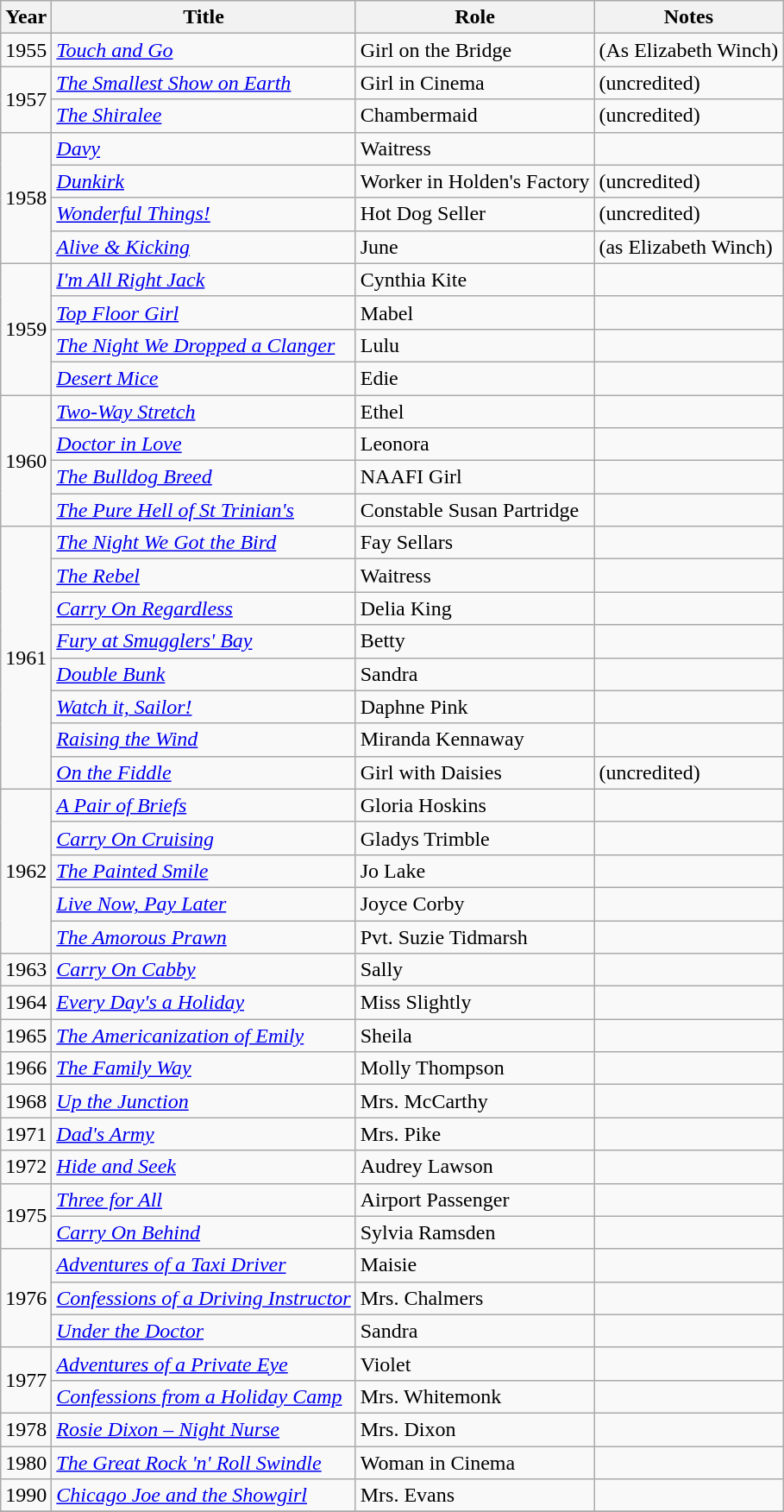<table class="wikitable">
<tr>
<th>Year</th>
<th>Title</th>
<th>Role</th>
<th>Notes</th>
</tr>
<tr>
<td>1955</td>
<td><em><a href='#'>Touch and Go</a></em></td>
<td>Girl on the Bridge</td>
<td>(As Elizabeth Winch)</td>
</tr>
<tr>
<td rowspan=2>1957</td>
<td><em><a href='#'>The Smallest Show on Earth</a></em></td>
<td>Girl in Cinema</td>
<td>(uncredited)</td>
</tr>
<tr>
<td><em><a href='#'>The Shiralee</a></em></td>
<td>Chambermaid</td>
<td>(uncredited)</td>
</tr>
<tr>
<td rowspan=4>1958</td>
<td><em><a href='#'>Davy</a></em></td>
<td>Waitress</td>
<td></td>
</tr>
<tr>
<td><em><a href='#'>Dunkirk</a></em></td>
<td>Worker in Holden's Factory</td>
<td>(uncredited)</td>
</tr>
<tr>
<td><em><a href='#'>Wonderful Things!</a></em></td>
<td>Hot Dog Seller</td>
<td>(uncredited)</td>
</tr>
<tr>
<td><em><a href='#'>Alive & Kicking</a></em></td>
<td>June</td>
<td>(as Elizabeth Winch)</td>
</tr>
<tr>
<td rowspan=4>1959</td>
<td><em><a href='#'>I'm All Right Jack</a></em></td>
<td>Cynthia Kite</td>
<td></td>
</tr>
<tr>
<td><em><a href='#'>Top Floor Girl</a></em></td>
<td>Mabel</td>
<td></td>
</tr>
<tr>
<td><em><a href='#'>The Night We Dropped a Clanger</a></em></td>
<td>Lulu</td>
<td></td>
</tr>
<tr>
<td><em><a href='#'>Desert Mice</a></em></td>
<td>Edie</td>
<td></td>
</tr>
<tr>
<td rowspan=4>1960</td>
<td><em><a href='#'>Two-Way Stretch</a></em></td>
<td>Ethel</td>
<td></td>
</tr>
<tr>
<td><em><a href='#'>Doctor in Love</a></em></td>
<td>Leonora</td>
<td></td>
</tr>
<tr>
<td><em><a href='#'>The Bulldog Breed</a></em></td>
<td>NAAFI Girl</td>
<td></td>
</tr>
<tr>
<td><em><a href='#'>The Pure Hell of St Trinian's</a></em></td>
<td>Constable Susan Partridge</td>
<td></td>
</tr>
<tr>
<td rowspan=8>1961</td>
<td><em><a href='#'>The Night We Got the Bird</a></em></td>
<td>Fay Sellars</td>
<td></td>
</tr>
<tr>
<td><em><a href='#'>The Rebel</a></em></td>
<td>Waitress</td>
<td></td>
</tr>
<tr>
<td><em><a href='#'>Carry On Regardless</a></em></td>
<td>Delia King</td>
<td></td>
</tr>
<tr>
<td><em><a href='#'>Fury at Smugglers' Bay</a></em></td>
<td>Betty</td>
<td></td>
</tr>
<tr>
<td><em><a href='#'>Double Bunk</a></em></td>
<td>Sandra</td>
<td></td>
</tr>
<tr>
<td><em><a href='#'>Watch it, Sailor!</a></em></td>
<td>Daphne Pink</td>
<td></td>
</tr>
<tr>
<td><em><a href='#'>Raising the Wind</a></em></td>
<td>Miranda Kennaway</td>
<td></td>
</tr>
<tr>
<td><em><a href='#'>On the Fiddle</a></em></td>
<td>Girl with Daisies</td>
<td>(uncredited)</td>
</tr>
<tr>
<td rowspan=5>1962</td>
<td><em><a href='#'>A Pair of Briefs</a></em></td>
<td>Gloria Hoskins</td>
<td></td>
</tr>
<tr>
<td><em><a href='#'>Carry On Cruising</a></em></td>
<td>Gladys Trimble</td>
<td></td>
</tr>
<tr>
<td><em><a href='#'>The Painted Smile</a></em></td>
<td>Jo Lake</td>
<td></td>
</tr>
<tr>
<td><em><a href='#'>Live Now, Pay Later</a></em></td>
<td>Joyce Corby</td>
<td></td>
</tr>
<tr>
<td><em><a href='#'>The Amorous Prawn</a></em></td>
<td>Pvt. Suzie Tidmarsh</td>
<td></td>
</tr>
<tr>
<td>1963</td>
<td><em><a href='#'>Carry On Cabby</a></em></td>
<td>Sally</td>
<td></td>
</tr>
<tr>
<td>1964</td>
<td><em><a href='#'>Every Day's a Holiday</a></em></td>
<td>Miss Slightly</td>
<td></td>
</tr>
<tr>
<td>1965</td>
<td><em><a href='#'>The Americanization of Emily</a></em></td>
<td>Sheila</td>
<td></td>
</tr>
<tr>
<td>1966</td>
<td><em><a href='#'>The Family Way</a></em></td>
<td>Molly Thompson</td>
<td></td>
</tr>
<tr>
<td>1968</td>
<td><em><a href='#'>Up the Junction</a></em></td>
<td>Mrs. McCarthy</td>
<td></td>
</tr>
<tr>
<td>1971</td>
<td><em><a href='#'>Dad's Army</a></em></td>
<td>Mrs. Pike</td>
<td></td>
</tr>
<tr>
<td>1972</td>
<td><em><a href='#'>Hide and Seek</a></em></td>
<td>Audrey Lawson</td>
<td></td>
</tr>
<tr>
<td rowspan=2>1975</td>
<td><em><a href='#'>Three for All</a></em></td>
<td>Airport Passenger</td>
<td></td>
</tr>
<tr>
<td><em><a href='#'>Carry On Behind</a></em></td>
<td>Sylvia Ramsden</td>
<td></td>
</tr>
<tr>
<td rowspan=3>1976</td>
<td><em><a href='#'>Adventures of a Taxi Driver</a></em></td>
<td>Maisie</td>
<td></td>
</tr>
<tr>
<td><em><a href='#'>Confessions of a Driving Instructor</a></em></td>
<td>Mrs. Chalmers</td>
<td></td>
</tr>
<tr>
<td><em><a href='#'>Under the Doctor</a></em></td>
<td>Sandra</td>
<td></td>
</tr>
<tr>
<td rowspan=2>1977</td>
<td><em><a href='#'>Adventures of a Private Eye</a></em></td>
<td>Violet</td>
<td></td>
</tr>
<tr>
<td><em><a href='#'>Confessions from a Holiday Camp</a></em></td>
<td>Mrs. Whitemonk</td>
<td></td>
</tr>
<tr>
<td>1978</td>
<td><em><a href='#'>Rosie Dixon – Night Nurse</a></em></td>
<td>Mrs. Dixon</td>
<td></td>
</tr>
<tr>
<td>1980</td>
<td><em><a href='#'>The Great Rock 'n' Roll Swindle</a></em></td>
<td>Woman in Cinema</td>
<td></td>
</tr>
<tr>
<td>1990</td>
<td><em><a href='#'>Chicago Joe and the Showgirl</a></em></td>
<td>Mrs. Evans</td>
<td></td>
</tr>
<tr>
</tr>
</table>
